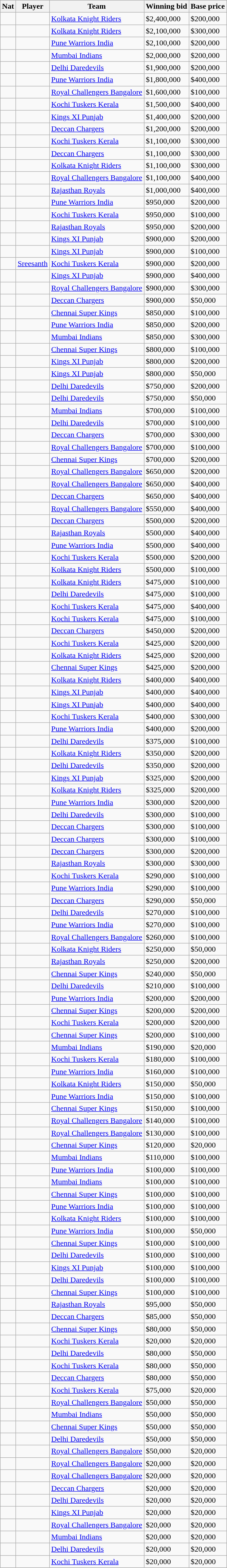<table class="wikitable sortable">
<tr>
<th>Nat</th>
<th>Player</th>
<th>Team</th>
<th>Winning bid</th>
<th>Base price</th>
</tr>
<tr>
<td></td>
<td></td>
<td><a href='#'>Kolkata Knight Riders</a></td>
<td>$2,400,000</td>
<td>$200,000</td>
</tr>
<tr>
<td></td>
<td></td>
<td><a href='#'>Kolkata Knight Riders</a></td>
<td>$2,100,000</td>
<td>$300,000</td>
</tr>
<tr>
<td></td>
<td></td>
<td><a href='#'>Pune Warriors India</a></td>
<td>$2,100,000</td>
<td>$200,000</td>
</tr>
<tr>
<td></td>
<td></td>
<td><a href='#'>Mumbai Indians</a></td>
<td>$2,000,000</td>
<td>$200,000</td>
</tr>
<tr>
<td></td>
<td></td>
<td><a href='#'>Delhi Daredevils</a></td>
<td>$1,900,000</td>
<td>$200,000</td>
</tr>
<tr>
<td></td>
<td></td>
<td><a href='#'>Pune Warriors India</a></td>
<td>$1,800,000</td>
<td>$400,000</td>
</tr>
<tr>
<td></td>
<td></td>
<td><a href='#'>Royal Challengers Bangalore</a></td>
<td>$1,600,000</td>
<td>$100,000</td>
</tr>
<tr>
<td></td>
<td></td>
<td><a href='#'>Kochi Tuskers Kerala</a></td>
<td>$1,500,000</td>
<td>$400,000</td>
</tr>
<tr>
<td></td>
<td></td>
<td><a href='#'>Kings XI Punjab</a></td>
<td>$1,400,000</td>
<td>$200,000</td>
</tr>
<tr>
<td></td>
<td></td>
<td><a href='#'>Deccan Chargers</a></td>
<td>$1,200,000</td>
<td>$200,000</td>
</tr>
<tr>
<td></td>
<td></td>
<td><a href='#'>Kochi Tuskers Kerala</a></td>
<td>$1,100,000</td>
<td>$300,000</td>
</tr>
<tr>
<td></td>
<td></td>
<td><a href='#'>Deccan Chargers</a></td>
<td>$1,100,000</td>
<td>$300,000</td>
</tr>
<tr>
<td></td>
<td></td>
<td><a href='#'>Kolkata Knight Riders</a></td>
<td>$1,100,000</td>
<td>$300,000</td>
</tr>
<tr>
<td></td>
<td></td>
<td><a href='#'>Royal Challengers Bangalore</a></td>
<td>$1,100,000</td>
<td>$400,000</td>
</tr>
<tr>
<td></td>
<td></td>
<td><a href='#'>Rajasthan Royals</a></td>
<td>$1,000,000</td>
<td>$400,000</td>
</tr>
<tr>
<td></td>
<td></td>
<td><a href='#'>Pune Warriors India</a></td>
<td>$950,000</td>
<td>$200,000</td>
</tr>
<tr>
<td></td>
<td></td>
<td><a href='#'>Kochi Tuskers Kerala</a></td>
<td>$950,000</td>
<td>$100,000</td>
</tr>
<tr>
<td></td>
<td></td>
<td><a href='#'>Rajasthan Royals</a></td>
<td>$950,000</td>
<td>$200,000</td>
</tr>
<tr>
<td></td>
<td></td>
<td><a href='#'>Kings XI Punjab</a></td>
<td>$900,000</td>
<td>$200,000</td>
</tr>
<tr>
<td></td>
<td></td>
<td><a href='#'>Kings XI Punjab</a></td>
<td>$900,000</td>
<td>$100,000</td>
</tr>
<tr>
<td></td>
<td><a href='#'>Sreesanth</a></td>
<td><a href='#'>Kochi Tuskers Kerala</a></td>
<td>$900,000</td>
<td>$200,000</td>
</tr>
<tr>
<td></td>
<td></td>
<td><a href='#'>Kings XI Punjab</a></td>
<td>$900,000</td>
<td>$400,000</td>
</tr>
<tr>
<td></td>
<td></td>
<td><a href='#'>Royal Challengers Bangalore</a></td>
<td>$900,000</td>
<td>$300,000</td>
</tr>
<tr>
<td></td>
<td></td>
<td><a href='#'>Deccan Chargers</a></td>
<td>$900,000</td>
<td>$50,000</td>
</tr>
<tr>
<td></td>
<td></td>
<td><a href='#'>Chennai Super Kings</a></td>
<td>$850,000</td>
<td>$100,000</td>
</tr>
<tr>
<td></td>
<td></td>
<td><a href='#'>Pune Warriors India</a></td>
<td>$850,000</td>
<td>$200,000</td>
</tr>
<tr>
<td></td>
<td></td>
<td><a href='#'>Mumbai Indians</a></td>
<td>$850,000</td>
<td>$300,000</td>
</tr>
<tr>
<td></td>
<td></td>
<td><a href='#'>Chennai Super Kings</a></td>
<td>$800,000</td>
<td>$100,000</td>
</tr>
<tr>
<td></td>
<td></td>
<td><a href='#'>Kings XI Punjab</a></td>
<td>$800,000</td>
<td>$200,000</td>
</tr>
<tr>
<td></td>
<td></td>
<td><a href='#'>Kings XI Punjab</a></td>
<td>$800,000</td>
<td>$50,000</td>
</tr>
<tr>
<td></td>
<td></td>
<td><a href='#'>Delhi Daredevils</a></td>
<td>$750,000</td>
<td>$200,000</td>
</tr>
<tr>
<td></td>
<td></td>
<td><a href='#'>Delhi Daredevils</a></td>
<td>$750,000</td>
<td>$50,000</td>
</tr>
<tr>
<td></td>
<td></td>
<td><a href='#'>Mumbai Indians</a></td>
<td>$700,000</td>
<td>$100,000</td>
</tr>
<tr>
<td></td>
<td></td>
<td><a href='#'>Delhi Daredevils</a></td>
<td>$700,000</td>
<td>$100,000</td>
</tr>
<tr>
<td></td>
<td></td>
<td><a href='#'>Deccan Chargers</a></td>
<td>$700,000</td>
<td>$300,000</td>
</tr>
<tr>
<td></td>
<td></td>
<td><a href='#'>Royal Challengers Bangalore</a></td>
<td>$700,000</td>
<td>$100,000</td>
</tr>
<tr>
<td></td>
<td></td>
<td><a href='#'>Chennai Super Kings</a></td>
<td>$700,000</td>
<td>$200,000</td>
</tr>
<tr>
<td></td>
<td></td>
<td><a href='#'>Royal Challengers Bangalore</a></td>
<td>$650,000</td>
<td>$200,000</td>
</tr>
<tr>
<td></td>
<td></td>
<td><a href='#'>Royal Challengers Bangalore</a></td>
<td>$650,000</td>
<td>$400,000</td>
</tr>
<tr>
<td></td>
<td></td>
<td><a href='#'>Deccan Chargers</a></td>
<td>$650,000</td>
<td>$400,000</td>
</tr>
<tr>
<td></td>
<td></td>
<td><a href='#'>Royal Challengers Bangalore</a></td>
<td>$550,000</td>
<td>$400,000</td>
</tr>
<tr>
<td></td>
<td></td>
<td><a href='#'>Deccan Chargers</a></td>
<td>$500,000</td>
<td>$200,000</td>
</tr>
<tr>
<td></td>
<td></td>
<td><a href='#'>Rajasthan Royals</a></td>
<td>$500,000</td>
<td>$400,000</td>
</tr>
<tr>
<td></td>
<td></td>
<td><a href='#'>Pune Warriors India</a></td>
<td>$500,000</td>
<td>$400,000</td>
</tr>
<tr>
<td></td>
<td></td>
<td><a href='#'>Kochi Tuskers Kerala</a></td>
<td>$500,000</td>
<td>$200,000</td>
</tr>
<tr>
<td></td>
<td></td>
<td><a href='#'>Kolkata Knight Riders</a></td>
<td>$500,000</td>
<td>$100,000</td>
</tr>
<tr>
<td></td>
<td></td>
<td><a href='#'>Kolkata Knight Riders</a></td>
<td>$475,000</td>
<td>$100,000</td>
</tr>
<tr>
<td></td>
<td></td>
<td><a href='#'>Delhi Daredevils</a></td>
<td>$475,000</td>
<td>$100,000</td>
</tr>
<tr>
<td></td>
<td></td>
<td><a href='#'>Kochi Tuskers Kerala</a></td>
<td>$475,000</td>
<td>$400,000</td>
</tr>
<tr>
<td></td>
<td></td>
<td><a href='#'>Kochi Tuskers Kerala</a></td>
<td>$475,000</td>
<td>$100,000</td>
</tr>
<tr>
<td></td>
<td></td>
<td><a href='#'>Deccan Chargers</a></td>
<td>$450,000</td>
<td>$200,000</td>
</tr>
<tr>
<td></td>
<td></td>
<td><a href='#'>Kochi Tuskers Kerala</a></td>
<td>$425,000</td>
<td>$200,000</td>
</tr>
<tr>
<td></td>
<td></td>
<td><a href='#'>Kolkata Knight Riders</a></td>
<td>$425,000</td>
<td>$200,000</td>
</tr>
<tr>
<td></td>
<td></td>
<td><a href='#'>Chennai Super Kings</a></td>
<td>$425,000</td>
<td>$200,000</td>
</tr>
<tr>
<td></td>
<td></td>
<td><a href='#'>Kolkata Knight Riders</a></td>
<td>$400,000</td>
<td>$400,000</td>
</tr>
<tr>
<td></td>
<td></td>
<td><a href='#'>Kings XI Punjab</a></td>
<td>$400,000</td>
<td>$400,000</td>
</tr>
<tr>
<td></td>
<td></td>
<td><a href='#'>Kings XI Punjab</a></td>
<td>$400,000</td>
<td>$400,000</td>
</tr>
<tr>
<td></td>
<td></td>
<td><a href='#'>Kochi Tuskers Kerala</a></td>
<td>$400,000</td>
<td>$300,000</td>
</tr>
<tr>
<td></td>
<td></td>
<td><a href='#'>Pune Warriors India</a></td>
<td>$400,000</td>
<td>$200,000</td>
</tr>
<tr>
<td></td>
<td></td>
<td><a href='#'>Delhi Daredevils</a></td>
<td>$375,000</td>
<td>$100,000</td>
</tr>
<tr>
<td></td>
<td></td>
<td><a href='#'>Kolkata Knight Riders</a></td>
<td>$350,000</td>
<td>$200,000</td>
</tr>
<tr>
<td></td>
<td></td>
<td><a href='#'>Delhi Daredevils</a></td>
<td>$350,000</td>
<td>$200,000</td>
</tr>
<tr>
<td></td>
<td></td>
<td><a href='#'>Kings XI Punjab</a></td>
<td>$325,000</td>
<td>$200,000</td>
</tr>
<tr>
<td></td>
<td></td>
<td><a href='#'>Kolkata Knight Riders</a></td>
<td>$325,000</td>
<td>$200,000</td>
</tr>
<tr>
<td></td>
<td></td>
<td><a href='#'>Pune Warriors India</a></td>
<td>$300,000</td>
<td>$200,000</td>
</tr>
<tr>
<td></td>
<td></td>
<td><a href='#'>Delhi Daredevils</a></td>
<td>$300,000</td>
<td>$100,000</td>
</tr>
<tr>
<td></td>
<td></td>
<td><a href='#'>Deccan Chargers</a></td>
<td>$300,000</td>
<td>$100,000</td>
</tr>
<tr>
<td></td>
<td></td>
<td><a href='#'>Deccan Chargers</a></td>
<td>$300,000</td>
<td>$100,000</td>
</tr>
<tr>
<td></td>
<td></td>
<td><a href='#'>Deccan Chargers</a></td>
<td>$300,000</td>
<td>$200,000</td>
</tr>
<tr>
<td></td>
<td></td>
<td><a href='#'>Rajasthan Royals</a></td>
<td>$300,000</td>
<td>$300,000</td>
</tr>
<tr>
<td></td>
<td></td>
<td><a href='#'>Kochi Tuskers Kerala</a></td>
<td>$290,000</td>
<td>$100,000</td>
</tr>
<tr>
<td></td>
<td></td>
<td><a href='#'>Pune Warriors India</a></td>
<td>$290,000</td>
<td>$100,000</td>
</tr>
<tr>
<td></td>
<td></td>
<td><a href='#'>Deccan Chargers</a></td>
<td>$290,000</td>
<td>$50,000</td>
</tr>
<tr>
<td></td>
<td></td>
<td><a href='#'>Delhi Daredevils</a></td>
<td>$270,000</td>
<td>$100,000</td>
</tr>
<tr>
<td></td>
<td></td>
<td><a href='#'>Pune Warriors India</a></td>
<td>$270,000</td>
<td>$100,000</td>
</tr>
<tr>
<td></td>
<td></td>
<td><a href='#'>Royal Challengers Bangalore</a></td>
<td>$260,000</td>
<td>$100,000</td>
</tr>
<tr>
<td></td>
<td></td>
<td><a href='#'>Kolkata Knight Riders</a></td>
<td>$250,000</td>
<td>$50,000</td>
</tr>
<tr>
<td></td>
<td></td>
<td><a href='#'>Rajasthan Royals</a></td>
<td>$250,000</td>
<td>$200,000</td>
</tr>
<tr>
<td></td>
<td></td>
<td><a href='#'>Chennai Super Kings</a></td>
<td>$240,000</td>
<td>$50,000</td>
</tr>
<tr>
<td></td>
<td></td>
<td><a href='#'>Delhi Daredevils</a></td>
<td>$210,000</td>
<td>$100,000</td>
</tr>
<tr>
<td></td>
<td></td>
<td><a href='#'>Pune Warriors India</a></td>
<td>$200,000</td>
<td>$200,000</td>
</tr>
<tr>
<td></td>
<td></td>
<td><a href='#'>Chennai Super Kings</a></td>
<td>$200,000</td>
<td>$200,000</td>
</tr>
<tr>
<td></td>
<td></td>
<td><a href='#'>Kochi Tuskers Kerala</a></td>
<td>$200,000</td>
<td>$200,000</td>
</tr>
<tr>
<td></td>
<td></td>
<td><a href='#'>Chennai Super Kings</a></td>
<td>$200,000</td>
<td>$100,000</td>
</tr>
<tr>
<td></td>
<td></td>
<td><a href='#'>Mumbai Indians</a></td>
<td>$190,000</td>
<td>$20,000</td>
</tr>
<tr>
<td></td>
<td></td>
<td><a href='#'>Kochi Tuskers Kerala</a></td>
<td>$180,000</td>
<td>$100,000</td>
</tr>
<tr>
<td></td>
<td></td>
<td><a href='#'>Pune Warriors India</a></td>
<td>$160,000</td>
<td>$100,000</td>
</tr>
<tr>
<td></td>
<td></td>
<td><a href='#'>Kolkata Knight Riders</a></td>
<td>$150,000</td>
<td>$50,000</td>
</tr>
<tr>
<td></td>
<td></td>
<td><a href='#'>Pune Warriors India</a></td>
<td>$150,000</td>
<td>$100,000</td>
</tr>
<tr>
<td></td>
<td></td>
<td><a href='#'>Chennai Super Kings</a></td>
<td>$150,000</td>
<td>$100,000</td>
</tr>
<tr>
<td></td>
<td></td>
<td><a href='#'>Royal Challengers Bangalore</a></td>
<td>$140,000</td>
<td>$100,000</td>
</tr>
<tr>
<td></td>
<td></td>
<td><a href='#'>Royal Challengers Bangalore</a></td>
<td>$130,000</td>
<td>$100,000</td>
</tr>
<tr>
<td></td>
<td></td>
<td><a href='#'>Chennai Super Kings</a></td>
<td>$120,000</td>
<td>$20,000</td>
</tr>
<tr>
<td></td>
<td></td>
<td><a href='#'>Mumbai Indians</a></td>
<td>$110,000</td>
<td>$100,000</td>
</tr>
<tr>
<td></td>
<td></td>
<td><a href='#'>Pune Warriors India</a></td>
<td>$100,000</td>
<td>$100,000</td>
</tr>
<tr>
<td></td>
<td></td>
<td><a href='#'>Mumbai Indians</a></td>
<td>$100,000</td>
<td>$100,000</td>
</tr>
<tr>
<td></td>
<td></td>
<td><a href='#'>Chennai Super Kings</a></td>
<td>$100,000</td>
<td>$100,000</td>
</tr>
<tr>
<td></td>
<td></td>
<td><a href='#'>Pune Warriors India</a></td>
<td>$100,000</td>
<td>$100,000</td>
</tr>
<tr>
<td></td>
<td></td>
<td><a href='#'>Kolkata Knight Riders</a></td>
<td>$100,000</td>
<td>$100,000</td>
</tr>
<tr>
<td></td>
<td></td>
<td><a href='#'>Pune Warriors India</a></td>
<td>$100,000</td>
<td>$50,000</td>
</tr>
<tr>
<td></td>
<td></td>
<td><a href='#'>Chennai Super Kings</a></td>
<td>$100,000</td>
<td>$100,000</td>
</tr>
<tr>
<td></td>
<td></td>
<td><a href='#'>Delhi Daredevils</a></td>
<td>$100,000</td>
<td>$100,000</td>
</tr>
<tr>
<td></td>
<td></td>
<td><a href='#'>Kings XI Punjab</a></td>
<td>$100,000</td>
<td>$100,000</td>
</tr>
<tr>
<td></td>
<td></td>
<td><a href='#'>Delhi Daredevils</a></td>
<td>$100,000</td>
<td>$100,000</td>
</tr>
<tr>
<td></td>
<td></td>
<td><a href='#'>Chennai Super Kings</a></td>
<td>$100,000</td>
<td>$100,000</td>
</tr>
<tr>
<td></td>
<td></td>
<td><a href='#'>Rajasthan Royals</a></td>
<td>$95,000</td>
<td>$50,000</td>
</tr>
<tr>
<td></td>
<td></td>
<td><a href='#'>Deccan Chargers</a></td>
<td>$85,000</td>
<td>$50,000</td>
</tr>
<tr>
<td></td>
<td></td>
<td><a href='#'>Chennai Super Kings</a></td>
<td>$80,000</td>
<td>$50,000</td>
</tr>
<tr>
<td></td>
<td></td>
<td><a href='#'>Kochi Tuskers Kerala</a></td>
<td>$20,000</td>
<td>$20,000</td>
</tr>
<tr>
<td></td>
<td></td>
<td><a href='#'>Delhi Daredevils</a></td>
<td>$80,000</td>
<td>$50,000</td>
</tr>
<tr>
<td></td>
<td></td>
<td><a href='#'>Kochi Tuskers Kerala</a></td>
<td>$80,000</td>
<td>$50,000</td>
</tr>
<tr>
<td></td>
<td></td>
<td><a href='#'>Deccan Chargers</a></td>
<td>$80,000</td>
<td>$50,000</td>
</tr>
<tr>
<td></td>
<td></td>
<td><a href='#'>Kochi Tuskers Kerala</a></td>
<td>$75,000</td>
<td>$20,000</td>
</tr>
<tr>
<td></td>
<td></td>
<td><a href='#'>Royal Challengers Bangalore</a></td>
<td>$50,000</td>
<td>$50,000</td>
</tr>
<tr>
<td></td>
<td></td>
<td><a href='#'>Mumbai Indians</a></td>
<td>$50,000</td>
<td>$50,000</td>
</tr>
<tr>
<td></td>
<td></td>
<td><a href='#'>Chennai Super Kings</a></td>
<td>$50,000</td>
<td>$50,000</td>
</tr>
<tr>
<td></td>
<td></td>
<td><a href='#'>Delhi Daredevils</a></td>
<td>$50,000</td>
<td>$50,000</td>
</tr>
<tr>
<td></td>
<td></td>
<td><a href='#'>Royal Challengers Bangalore</a></td>
<td>$50,000</td>
<td>$20,000</td>
</tr>
<tr>
<td></td>
<td></td>
<td><a href='#'>Royal Challengers Bangalore</a></td>
<td>$20,000</td>
<td>$20,000</td>
</tr>
<tr>
<td></td>
<td></td>
<td><a href='#'>Royal Challengers Bangalore</a></td>
<td>$20,000</td>
<td>$20,000</td>
</tr>
<tr>
<td></td>
<td></td>
<td><a href='#'>Deccan Chargers</a></td>
<td>$20,000</td>
<td>$20,000</td>
</tr>
<tr>
<td></td>
<td></td>
<td><a href='#'>Delhi Daredevils</a></td>
<td>$20,000</td>
<td>$20,000</td>
</tr>
<tr>
<td></td>
<td></td>
<td><a href='#'>Kings XI Punjab</a></td>
<td>$20,000</td>
<td>$20,000</td>
</tr>
<tr>
<td></td>
<td></td>
<td><a href='#'>Royal Challengers Bangalore</a></td>
<td>$20,000</td>
<td>$20,000</td>
</tr>
<tr>
<td></td>
<td></td>
<td><a href='#'>Mumbai Indians</a></td>
<td>$20,000</td>
<td>$20,000</td>
</tr>
<tr>
<td></td>
<td></td>
<td><a href='#'>Delhi Daredevils</a></td>
<td>$20,000</td>
<td>$20,000</td>
</tr>
<tr>
<td></td>
<td></td>
<td><a href='#'>Kochi Tuskers Kerala</a></td>
<td>$20,000</td>
<td>$20,000</td>
</tr>
</table>
